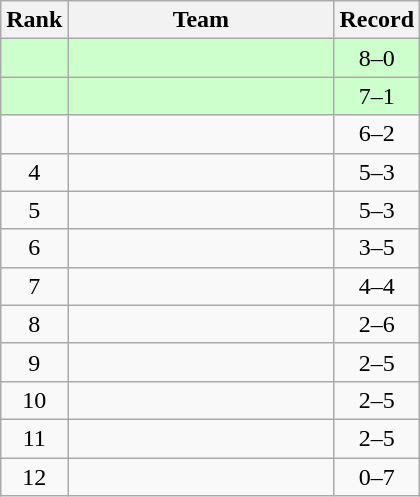<table class="wikitable" style="text-align:center" style="font-size:90%;">
<tr>
<th>Rank</th>
<th width=170>Team</th>
<th>Record</th>
</tr>
<tr style="background:#cfc;">
<td align=center></td>
<td align=left></td>
<td align=center>8–0</td>
</tr>
<tr style="background:#cfc;">
<td align=center></td>
<td align=left></td>
<td align=center>7–1</td>
</tr>
<tr>
<td align=center></td>
<td align=left></td>
<td align=center>6–2</td>
</tr>
<tr>
<td align=center>4</td>
<td align=left></td>
<td align=center>5–3</td>
</tr>
<tr>
<td align=center>5</td>
<td align=left></td>
<td align=center>5–3</td>
</tr>
<tr>
<td align=center>6</td>
<td align=left></td>
<td align=center>3–5</td>
</tr>
<tr>
<td align=center>7</td>
<td align=left></td>
<td align=center>4–4</td>
</tr>
<tr>
<td align=center>8</td>
<td align=left></td>
<td align=center>2–6</td>
</tr>
<tr>
<td align=center>9</td>
<td align=left></td>
<td align=center>2–5</td>
</tr>
<tr>
<td align=center>10</td>
<td align=left></td>
<td align=center>2–5</td>
</tr>
<tr>
<td align=center>11</td>
<td align=left></td>
<td align=center>2–5</td>
</tr>
<tr>
<td align=center>12</td>
<td align=left></td>
<td align=center>0–7</td>
</tr>
</table>
